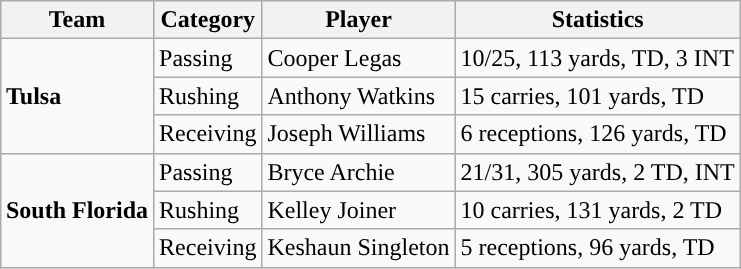<table class="wikitable" style="float: right;">
<tr>
<th>Team</th>
<th>Category</th>
<th>Player</th>
<th>Statistics</th>
</tr>
<tr>
<td rowspan=3><strong>Tulsa</strong></td>
<td>Passing</td>
<td>Cooper Legas</td>
<td>10/25, 113 yards, TD, 3 INT</td>
</tr>
<tr>
<td>Rushing</td>
<td>Anthony Watkins</td>
<td>15 carries, 101 yards, TD</td>
</tr>
<tr>
<td>Receiving</td>
<td>Joseph Williams</td>
<td>6 receptions, 126 yards, TD</td>
</tr>
<tr>
<td rowspan=3><strong>South Florida</strong></td>
<td>Passing</td>
<td>Bryce Archie</td>
<td>21/31, 305 yards, 2 TD, INT</td>
</tr>
<tr>
<td>Rushing</td>
<td>Kelley Joiner</td>
<td>10 carries, 131 yards, 2 TD</td>
</tr>
<tr>
<td>Receiving</td>
<td>Keshaun Singleton</td>
<td>5 receptions, 96 yards, TD</td>
</tr>
</table>
